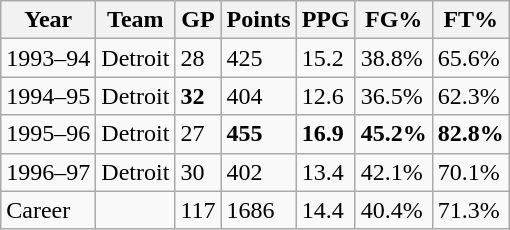<table class="wikitable">
<tr>
<th>Year</th>
<th>Team</th>
<th>GP</th>
<th>Points</th>
<th>PPG</th>
<th>FG%</th>
<th>FT%</th>
</tr>
<tr>
<td>1993–94</td>
<td>Detroit</td>
<td>28</td>
<td>425</td>
<td>15.2</td>
<td>38.8%</td>
<td>65.6%</td>
</tr>
<tr>
<td>1994–95</td>
<td>Detroit</td>
<td><strong>32</strong></td>
<td>404</td>
<td>12.6</td>
<td>36.5%</td>
<td>62.3%</td>
</tr>
<tr>
<td>1995–96</td>
<td>Detroit</td>
<td>27</td>
<td><strong>455</strong></td>
<td><strong>16.9</strong></td>
<td><strong>45.2%</strong></td>
<td><strong>82.8%</strong></td>
</tr>
<tr>
<td>1996–97</td>
<td>Detroit</td>
<td>30</td>
<td>402</td>
<td>13.4</td>
<td>42.1%</td>
<td>70.1%</td>
</tr>
<tr>
<td>Career</td>
<td></td>
<td>117</td>
<td>1686</td>
<td>14.4</td>
<td>40.4%</td>
<td>71.3%</td>
</tr>
</table>
